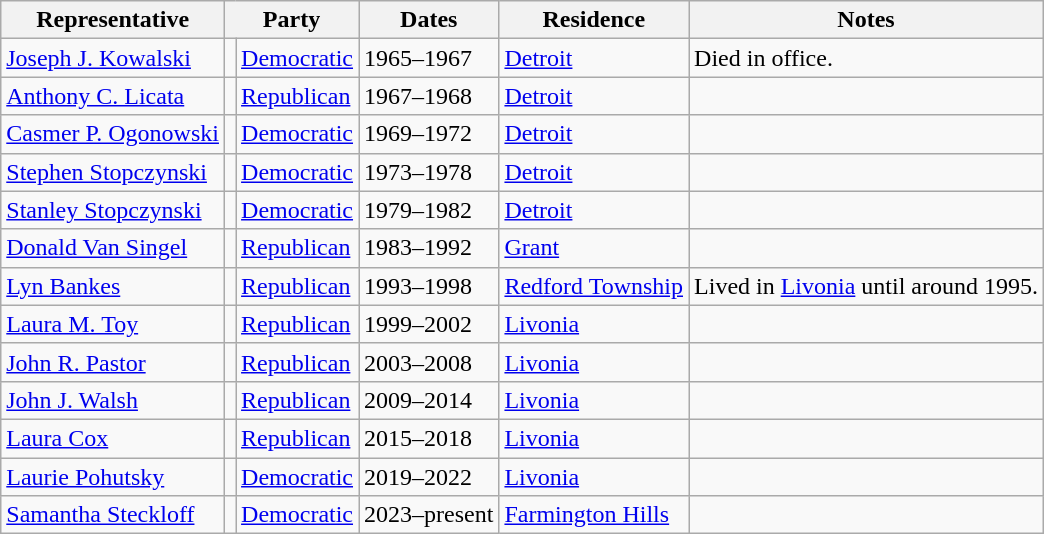<table class=wikitable>
<tr valign=bottom>
<th>Representative</th>
<th colspan="2">Party</th>
<th>Dates</th>
<th>Residence</th>
<th>Notes</th>
</tr>
<tr>
<td><a href='#'>Joseph J. Kowalski</a></td>
<td bgcolor=></td>
<td><a href='#'>Democratic</a></td>
<td>1965–1967</td>
<td><a href='#'>Detroit</a></td>
<td>Died in office.</td>
</tr>
<tr>
<td><a href='#'>Anthony C. Licata</a></td>
<td bgcolor=></td>
<td><a href='#'>Republican</a></td>
<td>1967–1968</td>
<td><a href='#'>Detroit</a></td>
<td></td>
</tr>
<tr>
<td><a href='#'>Casmer P. Ogonowski</a></td>
<td bgcolor=></td>
<td><a href='#'>Democratic</a></td>
<td>1969–1972</td>
<td><a href='#'>Detroit</a></td>
<td></td>
</tr>
<tr>
<td><a href='#'>Stephen Stopczynski</a></td>
<td bgcolor=></td>
<td><a href='#'>Democratic</a></td>
<td>1973–1978</td>
<td><a href='#'>Detroit</a></td>
<td></td>
</tr>
<tr>
<td><a href='#'>Stanley Stopczynski</a></td>
<td bgcolor=></td>
<td><a href='#'>Democratic</a></td>
<td>1979–1982</td>
<td><a href='#'>Detroit</a></td>
<td></td>
</tr>
<tr>
<td><a href='#'>Donald Van Singel</a></td>
<td bgcolor=></td>
<td><a href='#'>Republican</a></td>
<td>1983–1992</td>
<td><a href='#'>Grant</a></td>
<td></td>
</tr>
<tr>
<td><a href='#'>Lyn Bankes</a></td>
<td bgcolor=></td>
<td><a href='#'>Republican</a></td>
<td>1993–1998</td>
<td><a href='#'>Redford Township</a></td>
<td>Lived in <a href='#'>Livonia</a> until around 1995.</td>
</tr>
<tr>
<td><a href='#'>Laura M. Toy</a></td>
<td bgcolor=></td>
<td><a href='#'>Republican</a></td>
<td>1999–2002</td>
<td><a href='#'>Livonia</a></td>
<td></td>
</tr>
<tr>
<td><a href='#'>John R. Pastor</a></td>
<td bgcolor=></td>
<td><a href='#'>Republican</a></td>
<td>2003–2008</td>
<td><a href='#'>Livonia</a></td>
<td></td>
</tr>
<tr>
<td><a href='#'>John J. Walsh</a></td>
<td bgcolor=></td>
<td><a href='#'>Republican</a></td>
<td>2009–2014</td>
<td><a href='#'>Livonia</a></td>
<td></td>
</tr>
<tr>
<td><a href='#'>Laura Cox</a></td>
<td bgcolor=></td>
<td><a href='#'>Republican</a></td>
<td>2015–2018</td>
<td><a href='#'>Livonia</a></td>
<td></td>
</tr>
<tr>
<td><a href='#'>Laurie Pohutsky</a></td>
<td bgcolor=></td>
<td><a href='#'>Democratic</a></td>
<td>2019–2022</td>
<td><a href='#'>Livonia</a></td>
<td></td>
</tr>
<tr>
<td><a href='#'>Samantha Steckloff</a></td>
<td bgcolor=></td>
<td><a href='#'>Democratic</a></td>
<td>2023–present</td>
<td><a href='#'>Farmington Hills</a></td>
<td></td>
</tr>
</table>
